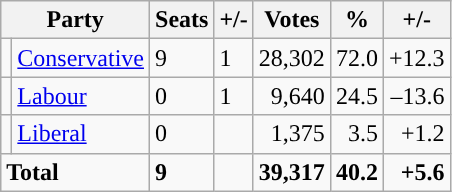<table class="wikitable sortable">
<tr>
<th colspan="2">Party</th>
<th>Seats</th>
<th>+/-</th>
<th>Votes</th>
<th>%</th>
<th>+/-</th>
</tr>
<tr>
<td style="background-color: "></td>
<td><a href='#'>Conservative</a></td>
<td>9</td>
<td> 1</td>
<td style="text-align:right;">28,302</td>
<td style="text-align:right;">72.0</td>
<td style="text-align:right;">+12.3</td>
</tr>
<tr>
<td style="background-color: "></td>
<td><a href='#'>Labour</a></td>
<td>0</td>
<td> 1</td>
<td style="text-align:right;">9,640</td>
<td style="text-align:right;">24.5</td>
<td style="text-align:right;">–13.6</td>
</tr>
<tr>
<td style="background-color: "></td>
<td><a href='#'>Liberal</a></td>
<td>0</td>
<td></td>
<td style="text-align:right;">1,375</td>
<td style="text-align:right;">3.5</td>
<td style="text-align:right;">+1.2</td>
</tr>
<tr>
<td colspan="2"><strong>Total</strong></td>
<td><strong>9</strong></td>
<td></td>
<td style="text-align:right;"><strong>39,317</strong></td>
<td style="text-align:right;"><strong>40.2</strong></td>
<td style="text-align:right;"><strong>+5.6</strong></td>
</tr>
</table>
